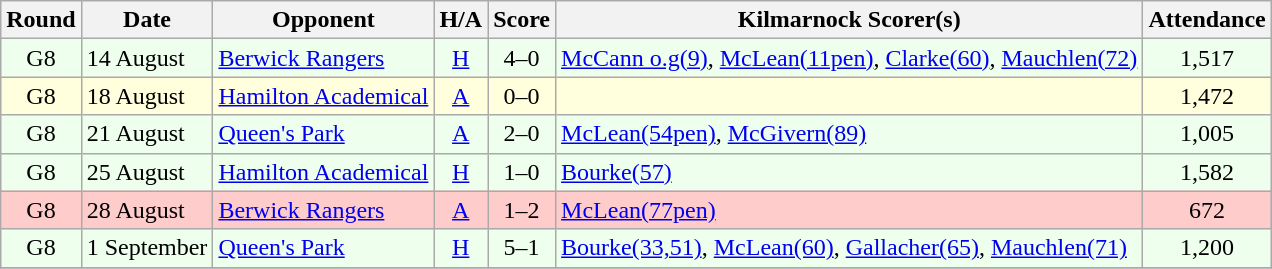<table class="wikitable" style="text-align:center">
<tr>
<th>Round</th>
<th>Date</th>
<th>Opponent</th>
<th>H/A</th>
<th>Score</th>
<th>Kilmarnock Scorer(s)</th>
<th>Attendance</th>
</tr>
<tr bgcolor=#EEFFEE>
<td>G8</td>
<td align=left>14 August</td>
<td align=left><a href='#'>Berwick Rangers</a></td>
<td><a href='#'>H</a></td>
<td>4–0</td>
<td align=left><a href='#'>McCann o.g(9)</a>, <a href='#'>McLean(11pen)</a>, <a href='#'>Clarke(60)</a>, <a href='#'>Mauchlen(72)</a></td>
<td>1,517</td>
</tr>
<tr bgcolor=#FFFFDD>
<td>G8</td>
<td align=left>18 August</td>
<td align=left><a href='#'>Hamilton Academical</a></td>
<td><a href='#'>A</a></td>
<td>0–0</td>
<td align=left></td>
<td>1,472</td>
</tr>
<tr bgcolor=#EEFFEE>
<td>G8</td>
<td align=left>21 August</td>
<td align=left><a href='#'>Queen's Park</a></td>
<td><a href='#'>A</a></td>
<td>2–0</td>
<td align=left><a href='#'>McLean(54pen)</a>, <a href='#'>McGivern(89)</a></td>
<td>1,005</td>
</tr>
<tr bgcolor=#EEFFEE>
<td>G8</td>
<td align=left>25 August</td>
<td align=left><a href='#'>Hamilton Academical</a></td>
<td><a href='#'>H</a></td>
<td>1–0</td>
<td align=left><a href='#'>Bourke(57)</a></td>
<td>1,582</td>
</tr>
<tr bgcolor=#FFCCCC>
<td>G8</td>
<td align=left>28 August</td>
<td align=left><a href='#'>Berwick Rangers</a></td>
<td><a href='#'>A</a></td>
<td>1–2</td>
<td align=left><a href='#'>McLean(77pen)</a></td>
<td>672</td>
</tr>
<tr bgcolor=#EEFFEE>
<td>G8</td>
<td align=left>1 September</td>
<td align=left><a href='#'>Queen's Park</a></td>
<td><a href='#'>H</a></td>
<td>5–1</td>
<td align=left><a href='#'>Bourke(33,51)</a>, <a href='#'>McLean(60)</a>, <a href='#'>Gallacher(65)</a>, <a href='#'>Mauchlen(71)</a></td>
<td>1,200</td>
</tr>
<tr>
</tr>
</table>
